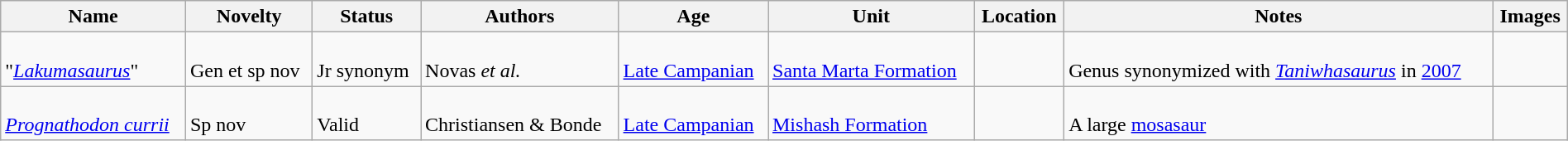<table class="wikitable sortable" align="center" width="100%">
<tr>
<th>Name</th>
<th>Novelty</th>
<th>Status</th>
<th>Authors</th>
<th>Age</th>
<th>Unit</th>
<th>Location</th>
<th>Notes</th>
<th>Images</th>
</tr>
<tr>
<td><br>"<em><a href='#'>Lakumasaurus</a></em>"</td>
<td><br>Gen et sp nov</td>
<td><br>Jr synonym</td>
<td><br>Novas <em>et al.</em></td>
<td><br><a href='#'>Late Campanian</a></td>
<td><br><a href='#'>Santa Marta Formation</a></td>
<td><br></td>
<td><br>Genus synonymized with <em><a href='#'>Taniwhasaurus</a></em> in <a href='#'>2007</a></td>
<td><br></td>
</tr>
<tr>
<td><br><em><a href='#'>Prognathodon currii</a></em></td>
<td><br>Sp nov</td>
<td><br>Valid</td>
<td><br>Christiansen & Bonde</td>
<td><br><a href='#'>Late Campanian</a></td>
<td><br><a href='#'>Mishash Formation</a></td>
<td><br></td>
<td><br>A large <a href='#'>mosasaur</a></td>
<td><br></td>
</tr>
</table>
